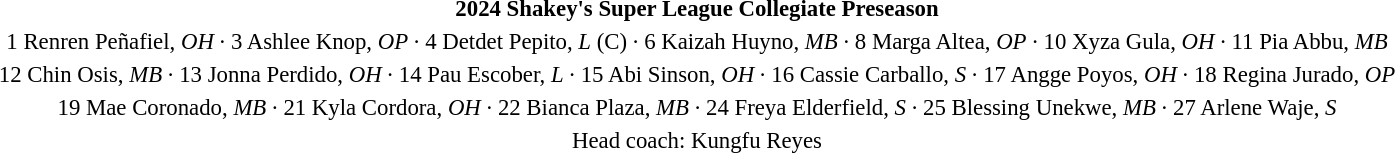<table class=toccolours width=100% style=font-size:95%>
<tr>
<th style=>2024 Shakey's Super League Collegiate Preseason</th>
</tr>
<tr align=center>
<td>1 Renren Peñafiel, <em>OH</em> ∙ 3 Ashlee Knop, <em>OP</em> ∙ 4 Detdet Pepito, <em>L</em> (C) ∙ 6 Kaizah Huyno, <em>MB</em> ∙ 8 Marga Altea, <em>OP</em> ∙ 10 Xyza Gula, <em>OH</em> ∙ 11 Pia Abbu, <em>MB</em></td>
</tr>
<tr align=center>
<td>12 Chin Osis, <em>MB</em> ∙ 13 Jonna Perdido, <em>OH</em> ∙ 14 Pau Escober, <em>L</em> ∙ 15 Abi Sinson, <em>OH</em> ∙ 16 Cassie Carballo, <em>S</em> ∙ 17 Angge Poyos, <em>OH</em> ∙ 18 Regina Jurado, <em>OP</em></td>
</tr>
<tr align=center>
<td>19 Mae Coronado, <em>MB</em> ∙ 21 Kyla Cordora, <em>OH</em> ∙ 22 Bianca Plaza, <em>MB</em> ∙ 24 Freya Elderfield, <em>S</em> ∙ 25 Blessing Unekwe, <em>MB</em> ∙ 27 Arlene Waje, <em>S</em></td>
</tr>
<tr align=center>
<td>Head coach: Kungfu Reyes</td>
</tr>
</table>
